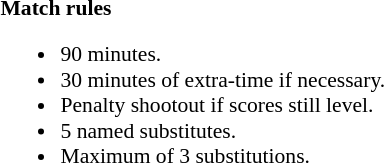<table width=100% style="font-size: 90%">
<tr>
<td width=50% valign=top><br><strong>Match rules</strong><ul><li>90 minutes.</li><li>30 minutes of extra-time if necessary.</li><li>Penalty shootout if scores still level.</li><li>5 named substitutes.</li><li>Maximum of 3 substitutions.</li></ul></td>
</tr>
</table>
